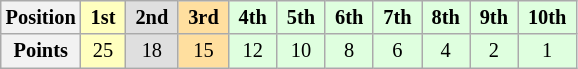<table class="wikitable" style="font-size:85%; text-align:center">
<tr>
<th>Position</th>
<td style="background:#ffffbf;"> <strong>1st</strong> </td>
<td style="background:#dfdfdf;"> <strong>2nd</strong> </td>
<td style="background:#ffdf9f;"> <strong>3rd</strong> </td>
<td style="background:#dfffdf;"> <strong>4th</strong> </td>
<td style="background:#dfffdf;"> <strong>5th</strong> </td>
<td style="background:#dfffdf;"> <strong>6th</strong> </td>
<td style="background:#dfffdf;"> <strong>7th</strong> </td>
<td style="background:#dfffdf;"> <strong>8th</strong> </td>
<td style="background:#dfffdf;"> <strong>9th</strong> </td>
<td style="background:#dfffdf;"> <strong>10th</strong> </td>
</tr>
<tr>
<th>Points</th>
<td style="background:#ffffbf;">25</td>
<td style="background:#dfdfdf;">18</td>
<td style="background:#ffdf9f;">15</td>
<td style="background:#dfffdf;">12</td>
<td style="background:#dfffdf;">10</td>
<td style="background:#dfffdf;">8</td>
<td style="background:#dfffdf;">6</td>
<td style="background:#dfffdf;">4</td>
<td style="background:#dfffdf;">2</td>
<td style="background:#dfffdf;">1</td>
</tr>
</table>
